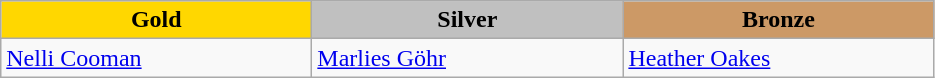<table class="wikitable" style="text-align:left">
<tr align="center">
<td width=200 bgcolor=gold><strong>Gold</strong></td>
<td width=200 bgcolor=silver><strong>Silver</strong></td>
<td width=200 bgcolor=CC9966><strong>Bronze</strong></td>
</tr>
<tr>
<td><a href='#'>Nelli Cooman</a><br><em></em></td>
<td><a href='#'>Marlies Göhr</a><br><em></em></td>
<td><a href='#'>Heather Oakes</a><br><em></em></td>
</tr>
</table>
